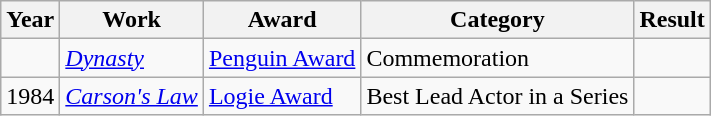<table class=wikitable>
<tr>
<th>Year</th>
<th>Work</th>
<th>Award</th>
<th>Category</th>
<th>Result</th>
</tr>
<tr>
<td></td>
<td><em><a href='#'>Dynasty</a></em></td>
<td><a href='#'>Penguin Award</a></td>
<td>Commemoration</td>
<td></td>
</tr>
<tr>
<td>1984</td>
<td><em><a href='#'>Carson's Law</a></em></td>
<td><a href='#'>Logie Award</a></td>
<td>Best Lead Actor in a Series</td>
<td></td>
</tr>
</table>
